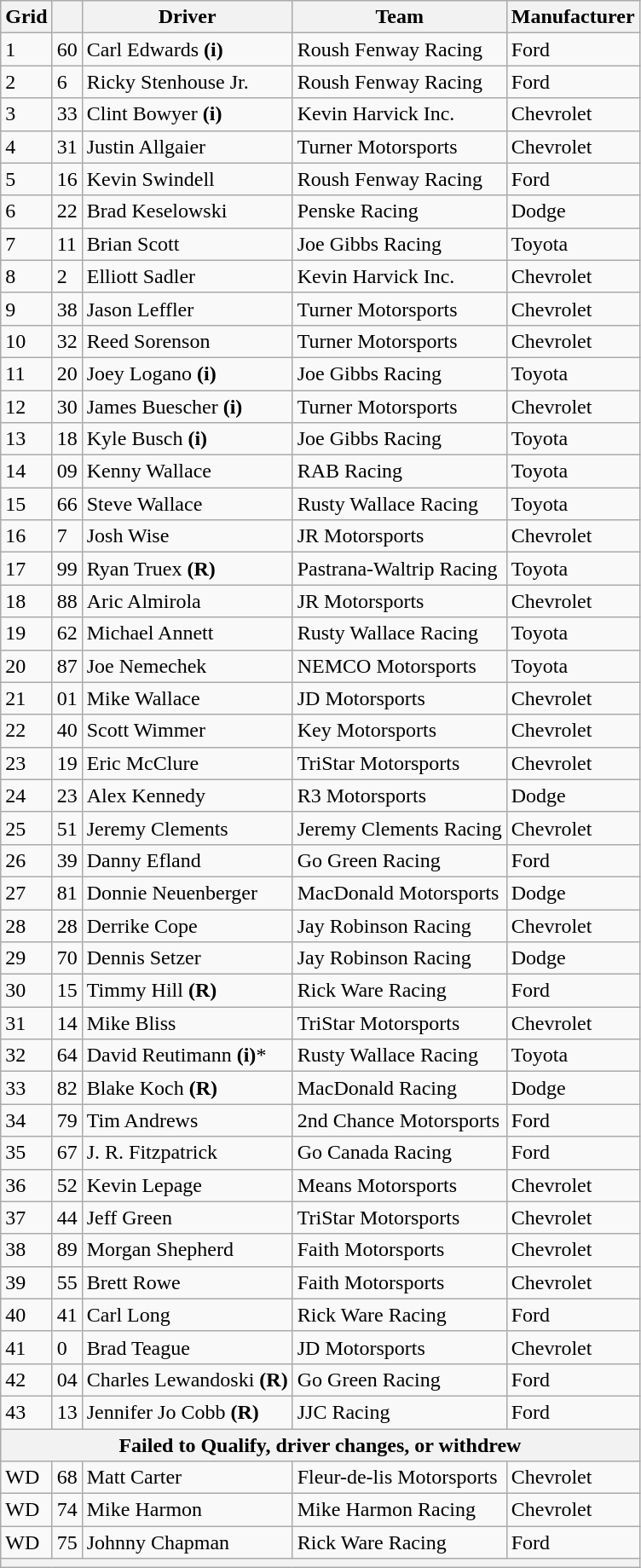<table class="wikitable">
<tr>
<th>Grid</th>
<th></th>
<th>Driver</th>
<th>Team</th>
<th>Manufacturer</th>
</tr>
<tr>
<td>1</td>
<td>60</td>
<td>Carl Edwards <strong>(i)</strong></td>
<td>Roush Fenway Racing</td>
<td>Ford</td>
</tr>
<tr>
<td>2</td>
<td>6</td>
<td>Ricky Stenhouse Jr.</td>
<td>Roush Fenway Racing</td>
<td>Ford</td>
</tr>
<tr>
<td>3</td>
<td>33</td>
<td>Clint Bowyer <strong>(i)</strong></td>
<td>Kevin Harvick Inc.</td>
<td>Chevrolet</td>
</tr>
<tr>
<td>4</td>
<td>31</td>
<td>Justin Allgaier</td>
<td>Turner Motorsports</td>
<td>Chevrolet</td>
</tr>
<tr>
<td>5</td>
<td>16</td>
<td>Kevin Swindell</td>
<td>Roush Fenway Racing</td>
<td>Ford</td>
</tr>
<tr>
<td>6</td>
<td>22</td>
<td>Brad Keselowski</td>
<td>Penske Racing</td>
<td>Dodge</td>
</tr>
<tr>
<td>7</td>
<td>11</td>
<td>Brian Scott</td>
<td>Joe Gibbs Racing</td>
<td>Toyota</td>
</tr>
<tr>
<td>8</td>
<td>2</td>
<td>Elliott Sadler</td>
<td>Kevin Harvick Inc.</td>
<td>Chevrolet</td>
</tr>
<tr>
<td>9</td>
<td>38</td>
<td>Jason Leffler</td>
<td>Turner Motorsports</td>
<td>Chevrolet</td>
</tr>
<tr>
<td>10</td>
<td>32</td>
<td>Reed Sorenson</td>
<td>Turner Motorsports</td>
<td>Chevrolet</td>
</tr>
<tr>
<td>11</td>
<td>20</td>
<td>Joey Logano <strong>(i)</strong></td>
<td>Joe Gibbs Racing</td>
<td>Toyota</td>
</tr>
<tr>
<td>12</td>
<td>30</td>
<td>James Buescher <strong>(i)</strong></td>
<td>Turner Motorsports</td>
<td>Chevrolet</td>
</tr>
<tr>
<td>13</td>
<td>18</td>
<td>Kyle Busch <strong>(i)</strong></td>
<td>Joe Gibbs Racing</td>
<td>Toyota</td>
</tr>
<tr>
<td>14</td>
<td>09</td>
<td>Kenny Wallace</td>
<td>RAB Racing</td>
<td>Toyota</td>
</tr>
<tr>
<td>15</td>
<td>66</td>
<td>Steve Wallace</td>
<td>Rusty Wallace Racing</td>
<td>Toyota</td>
</tr>
<tr>
<td>16</td>
<td>7</td>
<td>Josh Wise</td>
<td>JR Motorsports</td>
<td>Chevrolet</td>
</tr>
<tr>
<td>17</td>
<td>99</td>
<td>Ryan Truex <strong>(R)</strong></td>
<td>Pastrana-Waltrip Racing</td>
<td>Toyota</td>
</tr>
<tr>
<td>18</td>
<td>88</td>
<td>Aric Almirola</td>
<td>JR Motorsports</td>
<td>Chevrolet</td>
</tr>
<tr>
<td>19</td>
<td>62</td>
<td>Michael Annett</td>
<td>Rusty Wallace Racing</td>
<td>Toyota</td>
</tr>
<tr>
<td>20</td>
<td>87</td>
<td>Joe Nemechek</td>
<td>NEMCO Motorsports</td>
<td>Toyota</td>
</tr>
<tr>
<td>21</td>
<td>01</td>
<td>Mike Wallace</td>
<td>JD Motorsports</td>
<td>Chevrolet</td>
</tr>
<tr>
<td>22</td>
<td>40</td>
<td>Scott Wimmer</td>
<td>Key Motorsports</td>
<td>Chevrolet</td>
</tr>
<tr>
<td>23</td>
<td>19</td>
<td>Eric McClure</td>
<td>TriStar Motorsports</td>
<td>Chevrolet</td>
</tr>
<tr>
<td>24</td>
<td>23</td>
<td>Alex Kennedy</td>
<td>R3 Motorsports</td>
<td>Dodge</td>
</tr>
<tr>
<td>25</td>
<td>51</td>
<td>Jeremy Clements</td>
<td>Jeremy Clements Racing</td>
<td>Chevrolet</td>
</tr>
<tr>
<td>26</td>
<td>39</td>
<td>Danny Efland</td>
<td>Go Green Racing</td>
<td>Ford</td>
</tr>
<tr>
<td>27</td>
<td>81</td>
<td>Donnie Neuenberger</td>
<td>MacDonald Motorsports</td>
<td>Dodge</td>
</tr>
<tr>
<td>28</td>
<td>28</td>
<td>Derrike Cope</td>
<td>Jay Robinson Racing</td>
<td>Chevrolet</td>
</tr>
<tr>
<td>29</td>
<td>70</td>
<td>Dennis Setzer</td>
<td>Jay Robinson Racing</td>
<td>Dodge</td>
</tr>
<tr>
<td>30</td>
<td>15</td>
<td>Timmy Hill <strong>(R)</strong></td>
<td>Rick Ware Racing</td>
<td>Ford</td>
</tr>
<tr>
<td>31</td>
<td>14</td>
<td>Mike Bliss</td>
<td>TriStar Motorsports</td>
<td>Chevrolet</td>
</tr>
<tr>
<td>32</td>
<td>64</td>
<td>David Reutimann <strong>(i)</strong>*</td>
<td>Rusty Wallace Racing</td>
<td>Toyota</td>
</tr>
<tr>
<td>33</td>
<td>82</td>
<td>Blake Koch <strong>(R)</strong></td>
<td>MacDonald Racing</td>
<td>Dodge</td>
</tr>
<tr>
<td>34</td>
<td>79</td>
<td>Tim Andrews</td>
<td>2nd Chance Motorsports</td>
<td>Ford</td>
</tr>
<tr>
<td>35</td>
<td>67</td>
<td>J. R. Fitzpatrick</td>
<td>Go Canada Racing</td>
<td>Ford</td>
</tr>
<tr>
<td>36</td>
<td>52</td>
<td>Kevin Lepage</td>
<td>Means Motorsports</td>
<td>Chevrolet</td>
</tr>
<tr>
<td>37</td>
<td>44</td>
<td>Jeff Green</td>
<td>TriStar Motorsports</td>
<td>Chevrolet</td>
</tr>
<tr>
<td>38</td>
<td>89</td>
<td>Morgan Shepherd</td>
<td>Faith Motorsports</td>
<td>Chevrolet</td>
</tr>
<tr>
<td>39</td>
<td>55</td>
<td>Brett Rowe</td>
<td>Faith Motorsports</td>
<td>Chevrolet</td>
</tr>
<tr>
<td>40</td>
<td>41</td>
<td>Carl Long</td>
<td>Rick Ware Racing</td>
<td>Ford</td>
</tr>
<tr>
<td>41</td>
<td>0</td>
<td>Brad Teague</td>
<td>JD Motorsports</td>
<td>Chevrolet</td>
</tr>
<tr>
<td>42</td>
<td>04</td>
<td>Charles Lewandoski <strong>(R)</strong></td>
<td>Go Green Racing</td>
<td>Ford</td>
</tr>
<tr>
<td>43</td>
<td>13</td>
<td>Jennifer Jo Cobb <strong>(R)</strong></td>
<td>JJC Racing</td>
<td>Ford</td>
</tr>
<tr>
<th colspan="5"><strong>Failed to Qualify, driver changes, or withdrew</strong></th>
</tr>
<tr>
<td>WD</td>
<td>68</td>
<td>Matt Carter</td>
<td>Fleur-de-lis Motorsports</td>
<td>Chevrolet</td>
</tr>
<tr>
<td>WD</td>
<td>74</td>
<td>Mike Harmon</td>
<td>Mike Harmon Racing</td>
<td>Chevrolet</td>
</tr>
<tr>
<td>WD</td>
<td>75</td>
<td>Johnny Chapman</td>
<td>Rick Ware Racing</td>
<td>Ford</td>
</tr>
<tr>
<th colspan="5"></th>
</tr>
</table>
